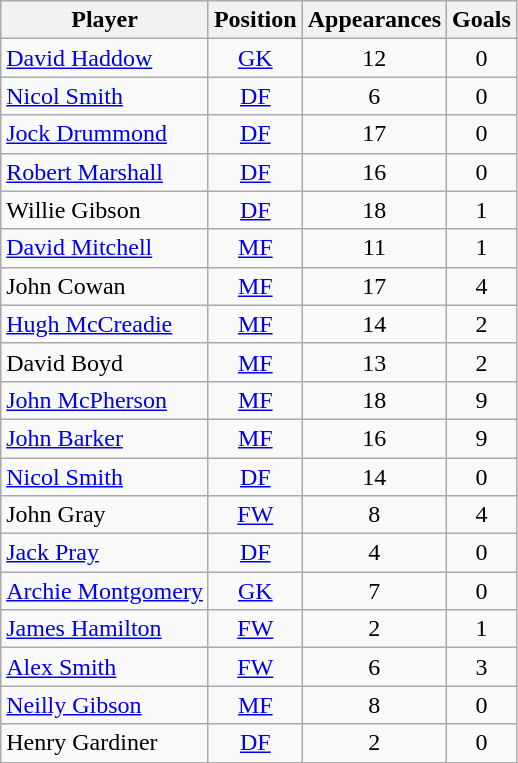<table class="wikitable sortable" style="text-align: center;">
<tr>
<th>Player</th>
<th>Position</th>
<th>Appearances</th>
<th>Goals</th>
</tr>
<tr>
<td align="left"> <a href='#'>David Haddow</a></td>
<td><a href='#'>GK</a></td>
<td>12</td>
<td>0</td>
</tr>
<tr>
<td align="left"> <a href='#'>Nicol Smith</a></td>
<td><a href='#'>DF</a></td>
<td>6</td>
<td>0</td>
</tr>
<tr>
<td align="left"> <a href='#'>Jock Drummond</a></td>
<td><a href='#'>DF</a></td>
<td>17</td>
<td>0</td>
</tr>
<tr>
<td align="left"> <a href='#'>Robert Marshall</a></td>
<td><a href='#'>DF</a></td>
<td>16</td>
<td>0</td>
</tr>
<tr>
<td align="left"> Willie Gibson</td>
<td><a href='#'>DF</a></td>
<td>18</td>
<td>1</td>
</tr>
<tr>
<td align="left"> <a href='#'>David Mitchell</a></td>
<td><a href='#'>MF</a></td>
<td>11</td>
<td>1</td>
</tr>
<tr>
<td align="left"> John Cowan</td>
<td><a href='#'>MF</a></td>
<td>17</td>
<td>4</td>
</tr>
<tr>
<td align="left"> <a href='#'>Hugh McCreadie</a></td>
<td><a href='#'>MF</a></td>
<td>14</td>
<td>2</td>
</tr>
<tr>
<td align="left"> David Boyd</td>
<td><a href='#'>MF</a></td>
<td>13</td>
<td>2</td>
</tr>
<tr>
<td align="left"> <a href='#'>John McPherson</a></td>
<td><a href='#'>MF</a></td>
<td>18</td>
<td>9</td>
</tr>
<tr>
<td align="left"> <a href='#'>John Barker</a></td>
<td><a href='#'>MF</a></td>
<td>16</td>
<td>9</td>
</tr>
<tr>
<td align="left"> <a href='#'>Nicol Smith</a></td>
<td><a href='#'>DF</a></td>
<td>14</td>
<td>0</td>
</tr>
<tr>
<td align="left"> John Gray</td>
<td><a href='#'>FW</a></td>
<td>8</td>
<td>4</td>
</tr>
<tr>
<td align="left"> <a href='#'>Jack Pray</a></td>
<td><a href='#'>DF</a></td>
<td>4</td>
<td>0</td>
</tr>
<tr>
<td align="left"> <a href='#'>Archie Montgomery</a></td>
<td><a href='#'>GK</a></td>
<td>7</td>
<td>0</td>
</tr>
<tr>
<td align="left"> <a href='#'>James Hamilton</a></td>
<td><a href='#'>FW</a></td>
<td>2</td>
<td>1</td>
</tr>
<tr>
<td align="left"> <a href='#'>Alex Smith</a></td>
<td><a href='#'>FW</a></td>
<td>6</td>
<td>3</td>
</tr>
<tr>
<td align="left"> <a href='#'>Neilly Gibson</a></td>
<td><a href='#'>MF</a></td>
<td>8</td>
<td>0</td>
</tr>
<tr>
<td align="left"> Henry Gardiner</td>
<td><a href='#'>DF</a></td>
<td>2</td>
<td>0</td>
</tr>
</table>
